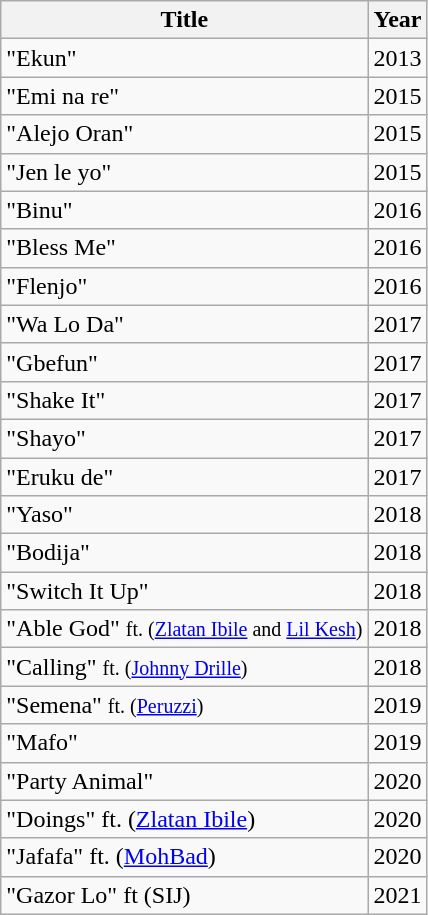<table class="wikitable sortable">
<tr>
<th>Title</th>
<th>Year</th>
</tr>
<tr>
<td>"Ekun"</td>
<td>2013</td>
</tr>
<tr>
<td>"Emi na re"</td>
<td>2015</td>
</tr>
<tr>
<td>"Alejo Oran"</td>
<td>2015</td>
</tr>
<tr>
<td>"Jen le yo"</td>
<td>2015</td>
</tr>
<tr>
<td>"Binu"</td>
<td>2016</td>
</tr>
<tr>
<td>"Bless Me"</td>
<td>2016</td>
</tr>
<tr>
<td>"Flenjo"</td>
<td>2016</td>
</tr>
<tr>
<td>"Wa Lo Da"</td>
<td>2017</td>
</tr>
<tr>
<td>"Gbefun"</td>
<td>2017</td>
</tr>
<tr>
<td>"Shake It"</td>
<td>2017</td>
</tr>
<tr>
<td>"Shayo"</td>
<td>2017</td>
</tr>
<tr>
<td>"Eruku de"</td>
<td>2017</td>
</tr>
<tr>
<td>"Yaso"</td>
<td>2018</td>
</tr>
<tr>
<td>"Bodija"</td>
<td>2018</td>
</tr>
<tr>
<td>"Switch It Up"</td>
<td>2018</td>
</tr>
<tr>
<td>"Able God" <small>ft. (<a href='#'>Zlatan Ibile</a> and <a href='#'>Lil Kesh</a>)</small></td>
<td>2018</td>
</tr>
<tr>
<td>"Calling" <small>ft. (<a href='#'>Johnny Drille</a>)</small></td>
<td>2018</td>
</tr>
<tr>
<td>"Semena" <small>ft. (<a href='#'>Peruzzi</a>)</small></td>
<td>2019</td>
</tr>
<tr>
<td>"Mafo"</td>
<td>2019</td>
</tr>
<tr>
<td>"Party Animal"</td>
<td>2020</td>
</tr>
<tr>
<td>"Doings" ft. (<a href='#'>Zlatan Ibile</a>)</td>
<td>2020</td>
</tr>
<tr>
<td>"Jafafa" ft. (<a href='#'>MohBad</a>)</td>
<td>2020</td>
</tr>
<tr>
<td>"Gazor Lo" ft (SIJ)</td>
<td>2021</td>
</tr>
</table>
